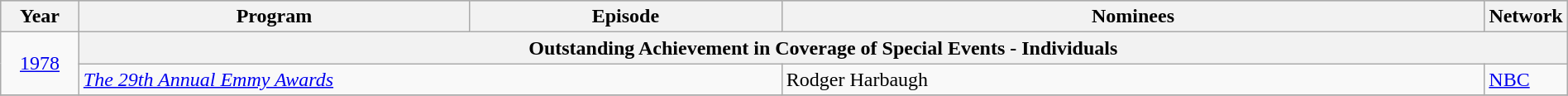<table class="wikitable" style="width:100%">
<tr bgcolor="#bebebe">
<th style="width:5%;">Year</th>
<th style="width:25%;">Program</th>
<th style="width:20%;">Episode</th>
<th style="width:45%;">Nominees</th>
<th style="width:5%;">Network</th>
</tr>
<tr>
<td rowspan=2 style="text-align:center"><a href='#'>1978</a></td>
<th colspan="4">Outstanding Achievement in Coverage of Special Events - Individuals</th>
</tr>
<tr>
<td colspan=2><em><a href='#'>The 29th Annual Emmy Awards</a></em></td>
<td>Rodger Harbaugh</td>
<td><a href='#'>NBC</a></td>
</tr>
<tr>
</tr>
</table>
